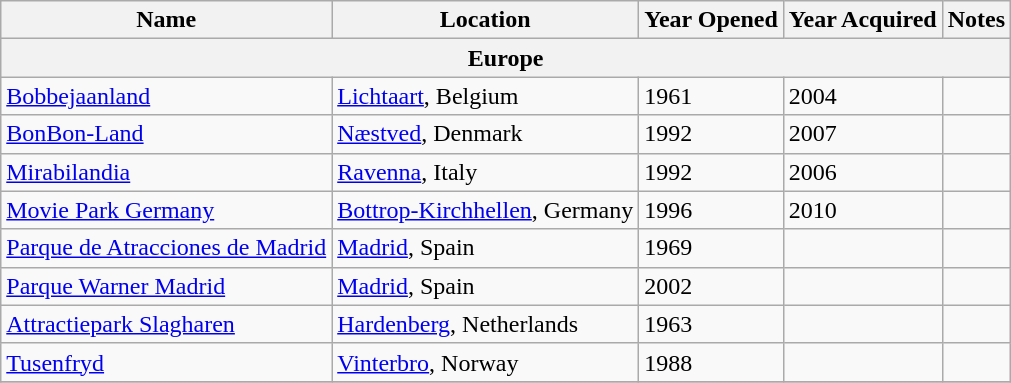<table class="wikitable">
<tr>
<th>Name</th>
<th>Location</th>
<th>Year Opened</th>
<th>Year Acquired</th>
<th>Notes</th>
</tr>
<tr>
<th colspan="5">Europe</th>
</tr>
<tr>
<td><a href='#'>Bobbejaanland</a></td>
<td><a href='#'>Lichtaart</a>, Belgium</td>
<td>1961</td>
<td>2004</td>
<td></td>
</tr>
<tr>
<td><a href='#'>BonBon-Land</a></td>
<td><a href='#'>Næstved</a>, Denmark</td>
<td>1992</td>
<td>2007</td>
<td></td>
</tr>
<tr>
<td><a href='#'>Mirabilandia</a></td>
<td><a href='#'>Ravenna</a>, Italy</td>
<td>1992</td>
<td>2006</td>
<td></td>
</tr>
<tr>
<td><a href='#'>Movie Park Germany</a></td>
<td><a href='#'>Bottrop-Kirchhellen</a>, Germany</td>
<td>1996</td>
<td>2010</td>
<td></td>
</tr>
<tr>
<td><a href='#'>Parque de Atracciones de Madrid</a></td>
<td><a href='#'>Madrid</a>, Spain</td>
<td>1969</td>
<td></td>
<td></td>
</tr>
<tr>
<td><a href='#'>Parque Warner Madrid</a></td>
<td><a href='#'>Madrid</a>, Spain</td>
<td>2002</td>
<td></td>
<td></td>
</tr>
<tr>
<td><a href='#'>Attractiepark Slagharen</a></td>
<td><a href='#'>Hardenberg</a>, Netherlands</td>
<td>1963</td>
<td></td>
<td></td>
</tr>
<tr>
<td><a href='#'>Tusenfryd</a></td>
<td><a href='#'>Vinterbro</a>, Norway</td>
<td>1988</td>
<td></td>
<td></td>
</tr>
<tr>
</tr>
</table>
